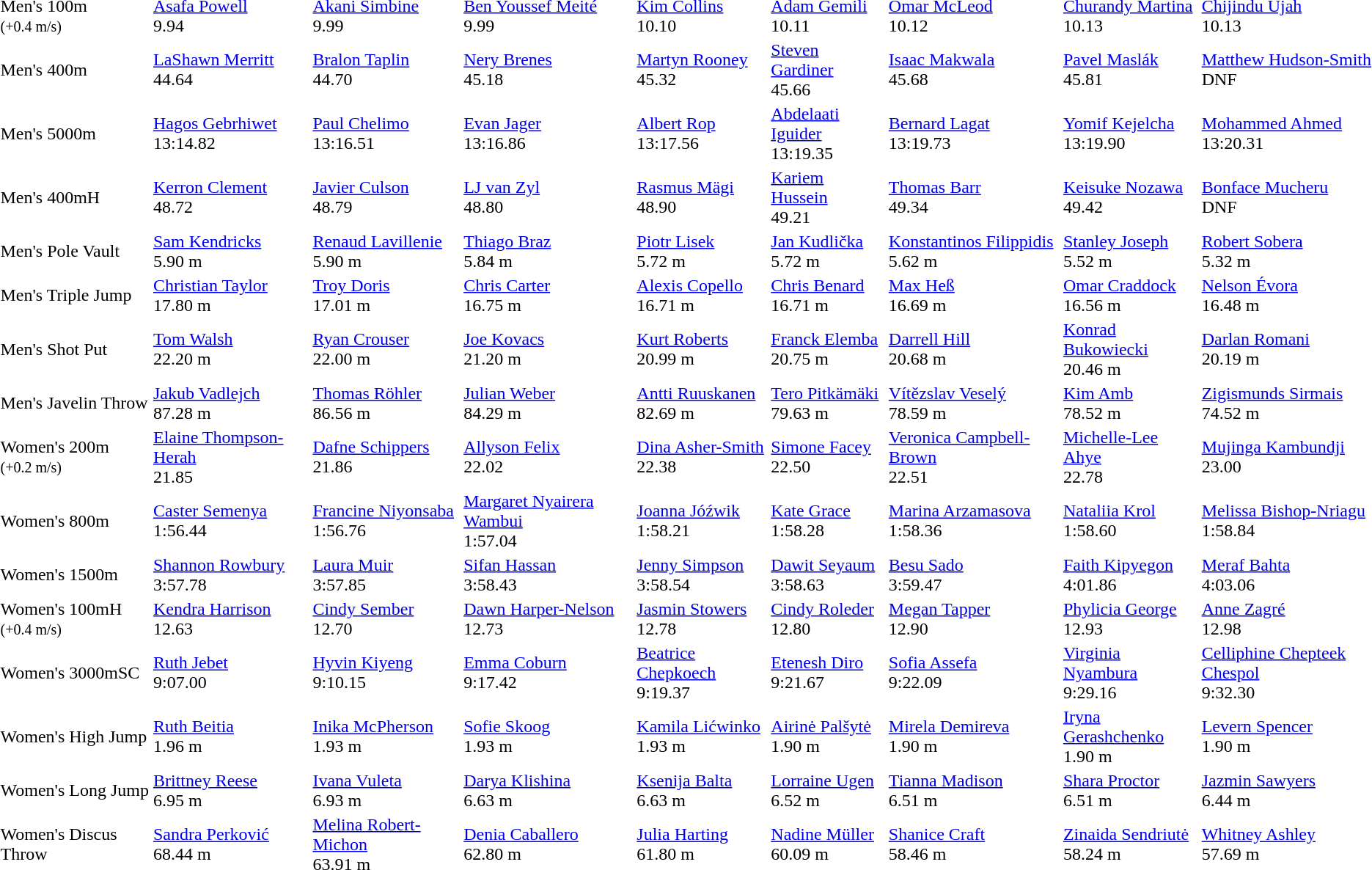<table>
<tr>
<td>Men's 100m<br><small>(+0.4 m/s)</small></td>
<td><a href='#'>Asafa Powell</a><br>  9.94</td>
<td><a href='#'>Akani Simbine</a><br>  9.99</td>
<td><a href='#'>Ben Youssef Meité</a><br>  9.99</td>
<td><a href='#'>Kim Collins</a><br>  10.10</td>
<td><a href='#'>Adam Gemili</a><br>  10.11</td>
<td><a href='#'>Omar McLeod</a><br>  10.12</td>
<td><a href='#'>Churandy Martina</a><br>  10.13</td>
<td><a href='#'>Chijindu Ujah</a><br>  10.13</td>
</tr>
<tr>
<td>Men's 400m</td>
<td><a href='#'>LaShawn Merritt</a><br>  44.64</td>
<td><a href='#'>Bralon Taplin</a><br>  44.70</td>
<td><a href='#'>Nery Brenes</a><br>  45.18</td>
<td><a href='#'>Martyn Rooney</a><br>  45.32</td>
<td><a href='#'>Steven Gardiner</a><br>  45.66</td>
<td><a href='#'>Isaac Makwala</a><br>  45.68</td>
<td><a href='#'>Pavel Maslák</a><br>  45.81</td>
<td><a href='#'>Matthew Hudson-Smith</a><br>  DNF</td>
</tr>
<tr>
<td>Men's 5000m</td>
<td><a href='#'>Hagos Gebrhiwet</a><br>  13:14.82</td>
<td><a href='#'>Paul Chelimo</a><br>  13:16.51</td>
<td><a href='#'>Evan Jager</a><br>  13:16.86</td>
<td><a href='#'>Albert Rop</a><br>  13:17.56</td>
<td><a href='#'>Abdelaati Iguider</a><br>  13:19.35</td>
<td><a href='#'>Bernard Lagat</a><br>  13:19.73</td>
<td><a href='#'>Yomif Kejelcha</a><br>  13:19.90</td>
<td><a href='#'>Mohammed Ahmed</a><br>  13:20.31</td>
</tr>
<tr>
<td>Men's 400mH</td>
<td><a href='#'>Kerron Clement</a><br>  48.72</td>
<td><a href='#'>Javier Culson</a><br>  48.79</td>
<td><a href='#'>LJ van Zyl</a><br>  48.80</td>
<td><a href='#'>Rasmus Mägi</a><br>  48.90</td>
<td><a href='#'>Kariem Hussein</a><br>  49.21</td>
<td><a href='#'>Thomas Barr</a><br>  49.34</td>
<td><a href='#'>Keisuke Nozawa</a><br>  49.42</td>
<td><a href='#'>Bonface Mucheru</a><br>  DNF</td>
</tr>
<tr>
<td>Men's Pole Vault</td>
<td><a href='#'>Sam Kendricks</a><br>  5.90 m</td>
<td><a href='#'>Renaud Lavillenie</a><br>  5.90 m</td>
<td><a href='#'>Thiago Braz</a><br>  5.84 m</td>
<td><a href='#'>Piotr Lisek</a><br>  5.72 m</td>
<td><a href='#'>Jan Kudlička</a><br>  5.72 m</td>
<td><a href='#'>Konstantinos Filippidis</a><br>  5.62 m</td>
<td><a href='#'>Stanley Joseph</a><br>  5.52 m</td>
<td><a href='#'>Robert Sobera</a><br>  5.32 m</td>
</tr>
<tr>
<td>Men's Triple Jump</td>
<td><a href='#'>Christian Taylor</a><br>  17.80 m</td>
<td><a href='#'>Troy Doris</a><br>  17.01 m</td>
<td><a href='#'>Chris Carter</a><br>  16.75 m</td>
<td><a href='#'>Alexis Copello</a><br>  16.71 m</td>
<td><a href='#'>Chris Benard</a><br>  16.71 m</td>
<td><a href='#'>Max Heß</a><br>  16.69 m</td>
<td><a href='#'>Omar Craddock</a><br>  16.56 m</td>
<td><a href='#'>Nelson Évora</a><br>  16.48 m</td>
</tr>
<tr>
<td>Men's Shot Put</td>
<td><a href='#'>Tom Walsh</a><br>  22.20 m</td>
<td><a href='#'>Ryan Crouser</a><br>  22.00 m</td>
<td><a href='#'>Joe Kovacs</a><br>  21.20 m</td>
<td><a href='#'>Kurt Roberts</a><br>  20.99 m</td>
<td><a href='#'>Franck Elemba</a><br>  20.75 m</td>
<td><a href='#'>Darrell Hill</a><br>  20.68 m</td>
<td><a href='#'>Konrad Bukowiecki</a><br>  20.46 m</td>
<td><a href='#'>Darlan Romani</a><br>  20.19 m</td>
</tr>
<tr>
<td>Men's Javelin Throw</td>
<td><a href='#'>Jakub Vadlejch</a><br>  87.28 m</td>
<td><a href='#'>Thomas Röhler</a><br>  86.56 m</td>
<td><a href='#'>Julian Weber</a><br>  84.29 m</td>
<td><a href='#'>Antti Ruuskanen</a><br>  82.69 m</td>
<td><a href='#'>Tero Pitkämäki</a><br>  79.63 m</td>
<td><a href='#'>Vítězslav Veselý</a><br>  78.59 m</td>
<td><a href='#'>Kim Amb</a><br>  78.52 m</td>
<td><a href='#'>Zigismunds Sirmais</a><br>  74.52 m</td>
</tr>
<tr>
<td>Women's 200m<br><small>(+0.2 m/s)</small></td>
<td><a href='#'>Elaine Thompson-Herah</a><br>  21.85</td>
<td><a href='#'>Dafne Schippers</a><br>  21.86</td>
<td><a href='#'>Allyson Felix</a><br>  22.02</td>
<td><a href='#'>Dina Asher-Smith</a><br>  22.38</td>
<td><a href='#'>Simone Facey</a><br>  22.50</td>
<td><a href='#'>Veronica Campbell-Brown</a><br>  22.51</td>
<td><a href='#'>Michelle-Lee Ahye</a><br>  22.78</td>
<td><a href='#'>Mujinga Kambundji</a><br>  23.00</td>
</tr>
<tr>
<td>Women's 800m</td>
<td><a href='#'>Caster Semenya</a><br>  1:56.44</td>
<td><a href='#'>Francine Niyonsaba</a><br>  1:56.76</td>
<td><a href='#'>Margaret Nyairera Wambui</a><br>  1:57.04</td>
<td><a href='#'>Joanna Jóźwik</a><br>  1:58.21</td>
<td><a href='#'>Kate Grace</a><br>  1:58.28</td>
<td><a href='#'>Marina Arzamasova</a><br>  1:58.36</td>
<td><a href='#'>Natalіia Krol</a><br>  1:58.60</td>
<td><a href='#'>Melissa Bishop-Nriagu</a><br>  1:58.84</td>
</tr>
<tr>
<td>Women's 1500m</td>
<td><a href='#'>Shannon Rowbury</a><br>  3:57.78</td>
<td><a href='#'>Laura Muir</a><br>  3:57.85</td>
<td><a href='#'>Sifan Hassan</a><br>  3:58.43</td>
<td><a href='#'>Jenny Simpson</a><br>  3:58.54</td>
<td><a href='#'>Dawit Seyaum</a><br>  3:58.63</td>
<td><a href='#'>Besu Sado</a><br>  3:59.47</td>
<td><a href='#'>Faith Kipyegon</a><br>  4:01.86</td>
<td><a href='#'>Meraf Bahta</a><br>  4:03.06</td>
</tr>
<tr>
<td>Women's 100mH<br><small>(+0.4 m/s)</small></td>
<td><a href='#'>Kendra Harrison</a><br>  12.63</td>
<td><a href='#'>Cindy Sember</a><br>  12.70</td>
<td><a href='#'>Dawn Harper-Nelson</a><br>  12.73</td>
<td><a href='#'>Jasmin Stowers</a><br>  12.78</td>
<td><a href='#'>Cindy Roleder</a><br>  12.80</td>
<td><a href='#'>Megan Tapper</a><br>  12.90</td>
<td><a href='#'>Phylicia George</a><br>  12.93</td>
<td><a href='#'>Anne Zagré</a><br>  12.98</td>
</tr>
<tr>
<td>Women's 3000mSC</td>
<td><a href='#'>Ruth Jebet</a><br>  9:07.00</td>
<td><a href='#'>Hyvin Kiyeng</a><br>  9:10.15</td>
<td><a href='#'>Emma Coburn</a><br>  9:17.42</td>
<td><a href='#'>Beatrice Chepkoech</a><br>  9:19.37</td>
<td><a href='#'>Etenesh Diro</a><br>  9:21.67</td>
<td><a href='#'>Sofia Assefa</a><br>  9:22.09</td>
<td><a href='#'>Virginia Nyambura</a><br>  9:29.16</td>
<td><a href='#'>Celliphine Chepteek Chespol</a><br>  9:32.30</td>
</tr>
<tr>
<td>Women's High Jump</td>
<td><a href='#'>Ruth Beitia</a><br>  1.96 m</td>
<td><a href='#'>Inika McPherson</a><br>  1.93 m</td>
<td><a href='#'>Sofie Skoog</a><br>  1.93 m</td>
<td><a href='#'>Kamila Lićwinko</a><br>  1.93 m</td>
<td><a href='#'>Airinė Palšytė</a><br>  1.90 m</td>
<td><a href='#'>Mirela Demireva</a><br>  1.90 m</td>
<td><a href='#'>Iryna Gerashchenko</a><br>  1.90 m</td>
<td><a href='#'>Levern Spencer</a><br>  1.90 m</td>
</tr>
<tr>
<td>Women's Long Jump</td>
<td><a href='#'>Brittney Reese</a><br>  6.95 m</td>
<td><a href='#'>Ivana Vuleta</a><br>  6.93 m</td>
<td><a href='#'>Darya Klishina</a><br>  6.63 m</td>
<td><a href='#'>Ksenija Balta</a><br>  6.63 m</td>
<td><a href='#'>Lorraine Ugen</a><br>  6.52 m</td>
<td><a href='#'>Tianna Madison</a><br>  6.51 m</td>
<td><a href='#'>Shara Proctor</a><br>  6.51 m</td>
<td><a href='#'>Jazmin Sawyers</a><br>  6.44 m</td>
</tr>
<tr>
<td>Women's Discus Throw</td>
<td><a href='#'>Sandra Perković</a><br>  68.44 m</td>
<td><a href='#'>Melina Robert-Michon</a><br>  63.91 m</td>
<td><a href='#'>Denia Caballero</a><br>  62.80 m</td>
<td><a href='#'>Julia Harting</a><br>  61.80 m</td>
<td><a href='#'>Nadine Müller</a><br>  60.09 m</td>
<td><a href='#'>Shanice Craft</a><br>  58.46 m</td>
<td><a href='#'>Zinaida Sendriutė</a><br>  58.24 m</td>
<td><a href='#'>Whitney Ashley</a><br>  57.69 m</td>
</tr>
</table>
